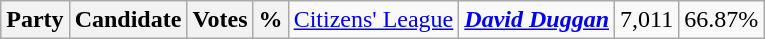<table class="wikitable">
<tr>
<th colspan="2">Party</th>
<th>Candidate</th>
<th>Votes</th>
<th>%<br></th>
<td><a href='#'>Citizens' League</a></td>
<td><strong><em><a href='#'>David Duggan</a></em></strong></td>
<td align="right">7,011</td>
<td align="right">66.87%<br>
</td>
</tr>
</table>
